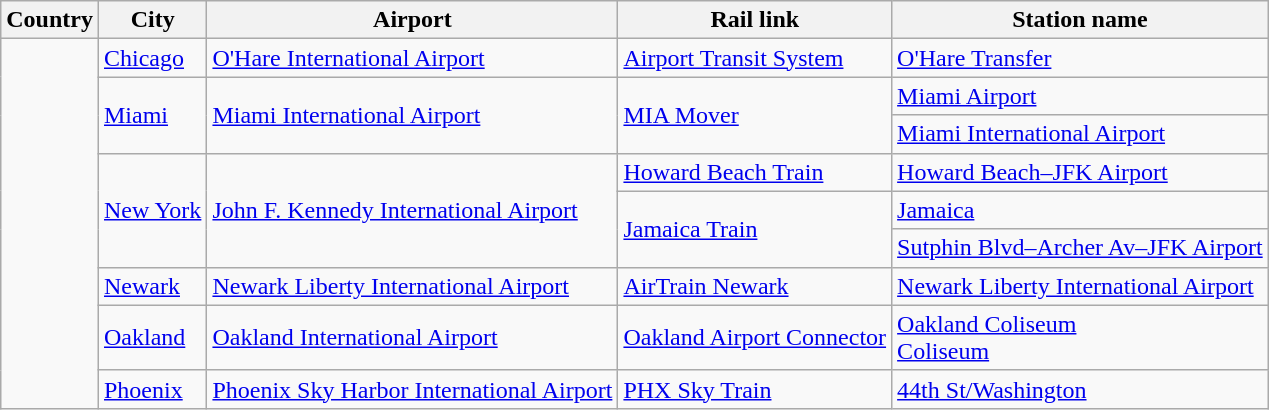<table class="wikitable">
<tr>
<th>Country</th>
<th>City</th>
<th>Airport</th>
<th>Rail link</th>
<th>Station name</th>
</tr>
<tr>
<td rowspan="9"></td>
<td><a href='#'>Chicago</a></td>
<td><a href='#'>O'Hare International Airport</a></td>
<td><a href='#'>Airport Transit System</a></td>
<td><a href='#'>O'Hare Transfer</a></td>
</tr>
<tr>
<td rowspan="2"><a href='#'>Miami</a></td>
<td rowspan="2"><a href='#'>Miami International Airport</a></td>
<td rowspan="2"><a href='#'>MIA Mover</a></td>
<td><a href='#'>Miami Airport</a></td>
</tr>
<tr>
<td><a href='#'>Miami International Airport</a></td>
</tr>
<tr>
<td rowspan="3"><a href='#'>New York</a></td>
<td rowspan="3"><a href='#'>John F. Kennedy International Airport</a></td>
<td><a href='#'>Howard Beach Train</a></td>
<td><a href='#'>Howard Beach–JFK Airport</a></td>
</tr>
<tr>
<td rowspan="2"><a href='#'>Jamaica Train</a></td>
<td><a href='#'>Jamaica</a></td>
</tr>
<tr>
<td><a href='#'>Sutphin Blvd–Archer Av–JFK Airport</a></td>
</tr>
<tr>
<td><a href='#'>Newark</a></td>
<td><a href='#'>Newark Liberty International Airport</a></td>
<td><a href='#'>AirTrain Newark</a></td>
<td><a href='#'>Newark Liberty International Airport</a></td>
</tr>
<tr>
<td><a href='#'>Oakland</a></td>
<td><a href='#'>Oakland International Airport</a></td>
<td><a href='#'>Oakland Airport Connector</a></td>
<td><a href='#'>Oakland Coliseum</a><br><a href='#'>Coliseum</a></td>
</tr>
<tr>
<td><a href='#'>Phoenix</a></td>
<td><a href='#'>Phoenix Sky Harbor International Airport</a></td>
<td><a href='#'>PHX Sky Train</a></td>
<td><a href='#'>44th St/Washington</a></td>
</tr>
</table>
